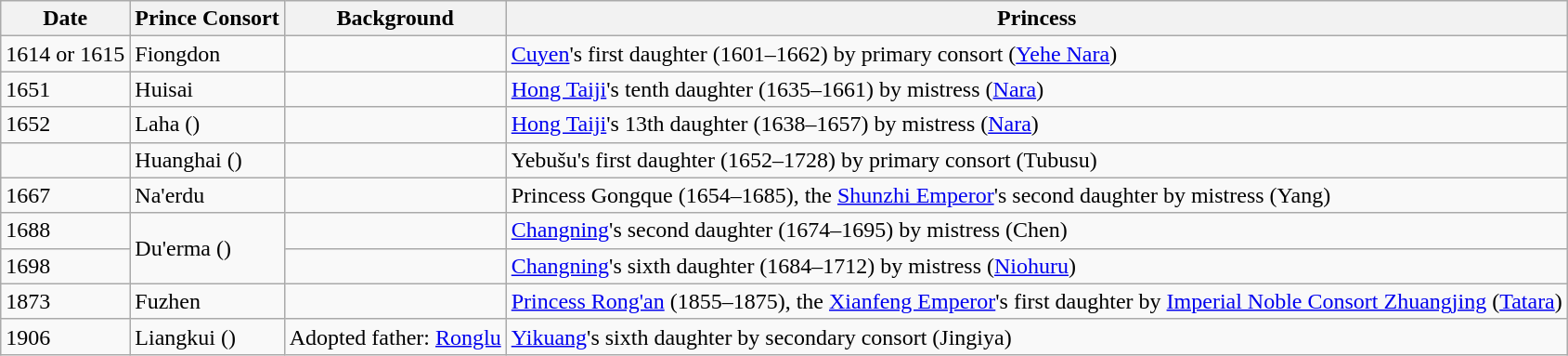<table class="wikitable">
<tr>
<th>Date</th>
<th>Prince Consort</th>
<th>Background</th>
<th>Princess</th>
</tr>
<tr>
<td>1614 or 1615</td>
<td>Fiongdon</td>
<td></td>
<td><a href='#'>Cuyen</a>'s first daughter (1601–1662) by primary consort (<a href='#'>Yehe Nara</a>)</td>
</tr>
<tr>
<td>1651</td>
<td>Huisai</td>
<td></td>
<td><a href='#'>Hong Taiji</a>'s tenth daughter (1635–1661) by mistress (<a href='#'>Nara</a>)</td>
</tr>
<tr>
<td>1652</td>
<td>Laha ()</td>
<td></td>
<td><a href='#'>Hong Taiji</a>'s 13th daughter (1638–1657) by mistress (<a href='#'>Nara</a>)</td>
</tr>
<tr>
<td></td>
<td>Huanghai ()</td>
<td></td>
<td>Yebušu's first daughter (1652–1728) by primary consort (Tubusu)</td>
</tr>
<tr>
<td>1667</td>
<td>Na'erdu</td>
<td></td>
<td>Princess Gongque (1654–1685), the <a href='#'>Shunzhi Emperor</a>'s second daughter by mistress (Yang)</td>
</tr>
<tr>
<td>1688</td>
<td rowspan=2>Du'erma ()</td>
<td></td>
<td><a href='#'>Changning</a>'s second daughter (1674–1695) by mistress (Chen)</td>
</tr>
<tr>
<td>1698</td>
<td></td>
<td><a href='#'>Changning</a>'s sixth daughter (1684–1712) by mistress (<a href='#'>Niohuru</a>)</td>
</tr>
<tr>
<td>1873</td>
<td>Fuzhen</td>
<td></td>
<td><a href='#'>Princess Rong'an</a> (1855–1875), the <a href='#'>Xianfeng Emperor</a>'s first daughter by <a href='#'>Imperial Noble Consort Zhuangjing</a> (<a href='#'>Tatara</a>)</td>
</tr>
<tr>
<td>1906</td>
<td>Liangkui ()</td>
<td>Adopted father: <a href='#'>Ronglu</a></td>
<td><a href='#'>Yikuang</a>'s sixth daughter by secondary consort (Jingiya)</td>
</tr>
</table>
